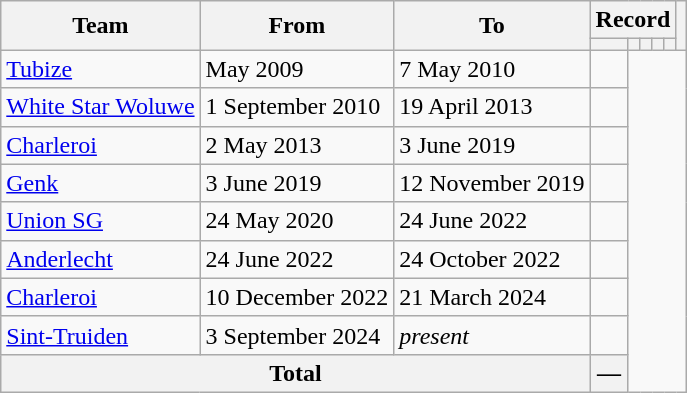<table class=wikitable style="text-align: center">
<tr>
<th rowspan=2>Team</th>
<th rowspan=2>From</th>
<th rowspan=2>To</th>
<th colspan=5>Record</th>
<th rowspan=2></th>
</tr>
<tr>
<th></th>
<th></th>
<th></th>
<th></th>
<th></th>
</tr>
<tr>
<td align=left><a href='#'>Tubize</a></td>
<td align=left>May 2009</td>
<td align=left>7 May 2010<br></td>
<td></td>
</tr>
<tr>
<td align=left><a href='#'>White Star Woluwe</a></td>
<td align=left>1 September 2010</td>
<td align=left>19 April 2013<br></td>
<td></td>
</tr>
<tr>
<td align=left><a href='#'>Charleroi</a></td>
<td align=left>2 May 2013</td>
<td align=left>3 June 2019<br></td>
<td></td>
</tr>
<tr>
<td align=left><a href='#'>Genk</a></td>
<td align=left>3 June 2019</td>
<td align=left>12 November 2019<br></td>
<td></td>
</tr>
<tr>
<td align=left><a href='#'>Union SG</a></td>
<td align=left>24 May 2020</td>
<td align=left>24 June 2022<br></td>
<td></td>
</tr>
<tr>
<td align=left><a href='#'>Anderlecht</a></td>
<td align=left>24 June 2022</td>
<td align=left>24 October 2022<br></td>
<td></td>
</tr>
<tr>
<td align=left><a href='#'>Charleroi</a></td>
<td align=left>10 December  2022</td>
<td align=left>21 March 2024<br></td>
<td></td>
</tr>
<tr>
<td align=left><a href='#'>Sint-Truiden</a></td>
<td align=left>3 September 2024</td>
<td align=left><em>present</em><br></td>
<td></td>
</tr>
<tr>
<th colspan=3>Total<br></th>
<th>—</th>
</tr>
</table>
